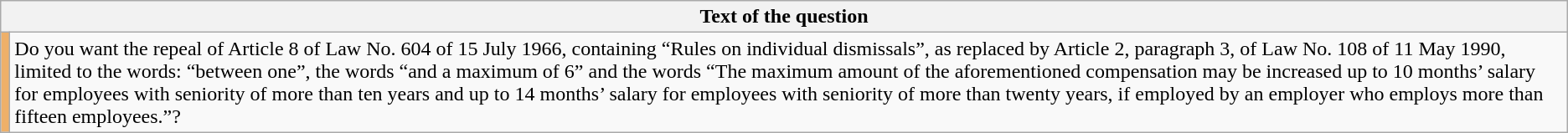<table class="wikitable">
<tr>
<th colspan="2">Text of the question</th>
</tr>
<tr>
<td style="background:#EEB069;"></td>
<td>Do you want the repeal of Article 8 of Law No. 604 of 15 July 1966, containing “Rules on individual dismissals”, as replaced by Article 2, paragraph 3, of Law No. 108 of 11 May 1990, limited to the words: “between one”, the words “and a maximum of 6” and the words “The maximum amount of the aforementioned compensation may be increased up to 10 months’ salary for employees with seniority of more than ten years and up to 14 months’ salary for employees with seniority of more than twenty years, if employed by an employer who employs more than fifteen employees.”?</td>
</tr>
</table>
